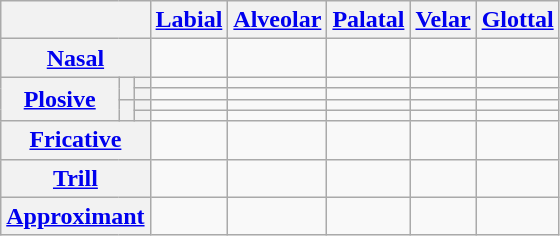<table class="wikitable" style="text-align:center;">
<tr>
<th colspan="3"></th>
<th><a href='#'>Labial</a></th>
<th><a href='#'>Alveolar</a></th>
<th><a href='#'>Palatal</a></th>
<th><a href='#'>Velar</a></th>
<th><a href='#'>Glottal</a></th>
</tr>
<tr>
<th colspan="3"><a href='#'>Nasal</a></th>
<td></td>
<td></td>
<td></td>
<td></td>
<td></td>
</tr>
<tr>
<th rowspan="4"><a href='#'>Plosive</a></th>
<th rowspan="2"></th>
<th></th>
<td></td>
<td></td>
<td></td>
<td></td>
<td></td>
</tr>
<tr>
<th></th>
<td></td>
<td></td>
<td></td>
<td></td>
<td></td>
</tr>
<tr>
<th rowspan="2"></th>
<th></th>
<td></td>
<td></td>
<td></td>
<td></td>
<td></td>
</tr>
<tr>
<th></th>
<td></td>
<td></td>
<td></td>
<td></td>
<td></td>
</tr>
<tr>
<th colspan="3"><a href='#'>Fricative</a></th>
<td></td>
<td></td>
<td></td>
<td></td>
<td></td>
</tr>
<tr>
<th colspan="3"><a href='#'>Trill</a></th>
<td></td>
<td></td>
<td></td>
<td></td>
<td></td>
</tr>
<tr>
<th colspan="3"><a href='#'>Approximant</a></th>
<td></td>
<td></td>
<td></td>
<td></td>
<td></td>
</tr>
</table>
